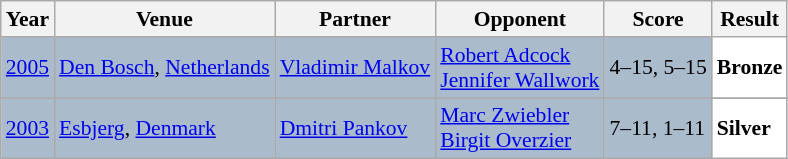<table class="sortable wikitable" style="font-size: 90%;">
<tr>
<th>Year</th>
<th>Venue</th>
<th>Partner</th>
<th>Opponent</th>
<th>Score</th>
<th>Result</th>
</tr>
<tr style="background:#AABBCC">
<td align="center"><a href='#'>2005</a></td>
<td align="left"><a href='#'>Den Bosch</a>, <a href='#'>Netherlands</a></td>
<td align="left"> <a href='#'>Vladimir Malkov</a></td>
<td align="left"> <a href='#'>Robert Adcock</a> <br>  <a href='#'>Jennifer Wallwork</a></td>
<td align="left">4–15, 5–15</td>
<td style="text-align:left; background:white"> <strong>Bronze</strong></td>
</tr>
<tr>
</tr>
<tr style="background:#AABBCC">
<td align="center"><a href='#'>2003</a></td>
<td align="left"><a href='#'>Esbjerg</a>, <a href='#'>Denmark</a></td>
<td align="left"> <a href='#'>Dmitri Pankov</a></td>
<td align="left"> <a href='#'>Marc Zwiebler</a> <br>  <a href='#'>Birgit Overzier</a></td>
<td align="left">7–11, 1–11</td>
<td style="text-align:left; background:white"> <strong>Silver</strong></td>
</tr>
</table>
